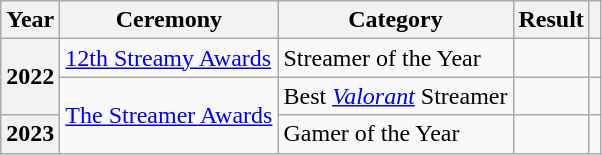<table class="wikitable plainrowheaders sortable">
<tr>
<th scope="col">Year</th>
<th scope="col">Ceremony</th>
<th scope="col">Category</th>
<th scope="col">Result</th>
<th scope="col" class="unsortable"></th>
</tr>
<tr>
<th rowspan="2" scope="row">2022</th>
<td><a href='#'>12th Streamy Awards</a></td>
<td>Streamer of the Year</td>
<td></td>
<td style="text-align:center"></td>
</tr>
<tr>
<td rowspan="2"><a href='#'>The Streamer Awards</a></td>
<td>Best <em><a href='#'>Valorant</a></em> Streamer</td>
<td></td>
<td style="text-align:center"></td>
</tr>
<tr>
<th scope="row">2023</th>
<td>Gamer of the Year</td>
<td></td>
<td style="text-align:center"></td>
</tr>
</table>
